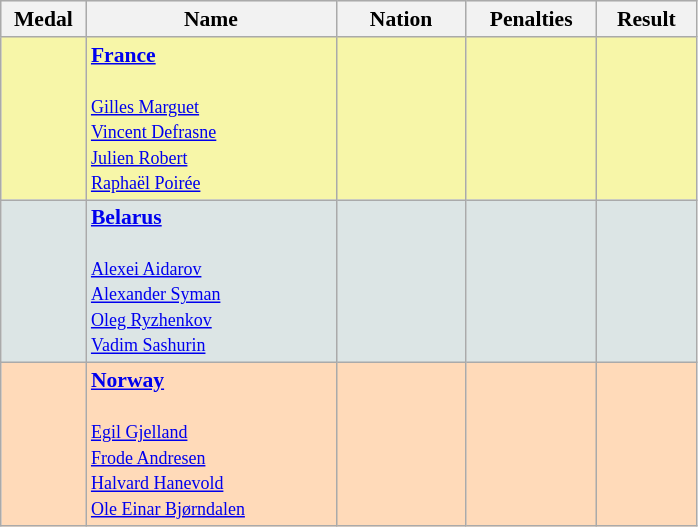<table class=wikitable style="border:1px solid #AAAAAA;font-size:90%">
<tr bgcolor="#E4E4E4">
<th style="border-bottom:1px solid #AAAAAA" width=50>Medal</th>
<th style="border-bottom:1px solid #AAAAAA" width=160>Name</th>
<th style="border-bottom:1px solid #AAAAAA" width=80>Nation</th>
<th style="border-bottom:1px solid #AAAAAA" width=80>Penalties</th>
<th style="border-bottom:1px solid #AAAAAA" width=60>Result</th>
</tr>
<tr bgcolor="#F7F6A8">
<td align="center"></td>
<td><strong><a href='#'>France</a></strong><br><br><small><a href='#'>Gilles Marguet</a><br><a href='#'>Vincent Defrasne</a><br><a href='#'>Julien Robert</a><br><a href='#'>Raphaël Poirée</a></small></td>
<td></td>
<td align="center"></td>
<td align="center"></td>
</tr>
<tr bgcolor="#DCE5E5">
<td align="center"></td>
<td><strong><a href='#'>Belarus</a></strong><br><br><small><a href='#'>Alexei Aidarov</a><br><a href='#'>Alexander Syman</a><br><a href='#'>Oleg Ryzhenkov</a><br><a href='#'>Vadim Sashurin</a></small></td>
<td></td>
<td align="center"></td>
<td align="right"></td>
</tr>
<tr bgcolor="#FFDAB9">
<td align="center"></td>
<td><strong><a href='#'>Norway</a></strong><br><br><small><a href='#'>Egil Gjelland</a><br><a href='#'>Frode Andresen</a><br><a href='#'>Halvard Hanevold</a><br><a href='#'>Ole Einar Bjørndalen</a></small></td>
<td></td>
<td align="center"></td>
<td align="right"></td>
</tr>
</table>
